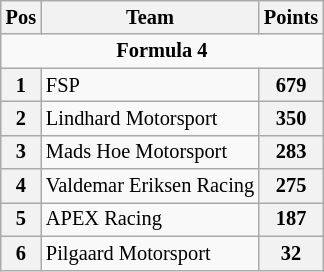<table class="wikitable" style="font-size: 85%">
<tr>
<th>Pos</th>
<th>Team</th>
<th>Points</th>
</tr>
<tr>
<td style="text-align:center" colspan=3><strong>Formula 4</strong></td>
</tr>
<tr>
<th>1</th>
<td style="text-align:left">FSP</td>
<th>679</th>
</tr>
<tr>
<th>2</th>
<td style="text-align:left">Lindhard Motorsport</td>
<th>350</th>
</tr>
<tr>
<th>3</th>
<td style="text-align:left">Mads Hoe Motorsport</td>
<th>283</th>
</tr>
<tr>
<th>4</th>
<td style="text-align:left">Valdemar Eriksen Racing</td>
<th>275</th>
</tr>
<tr>
<th>5</th>
<td style="text-align:left">APEX Racing</td>
<th>187</th>
</tr>
<tr>
<th>6</th>
<td style="text-align:left">Pilgaard Motorsport</td>
<th>32</th>
</tr>
</table>
